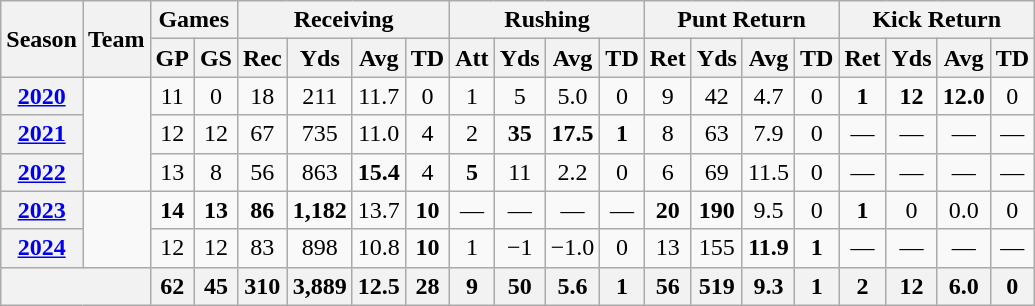<table class="wikitable" style="text-align:center">
<tr>
<th rowspan="2">Season</th>
<th rowspan="2">Team</th>
<th colspan="2">Games</th>
<th colspan="4">Receiving</th>
<th colspan="4">Rushing</th>
<th colspan="4">Punt Return</th>
<th colspan="4">Kick Return</th>
</tr>
<tr>
<th>GP</th>
<th>GS</th>
<th>Rec</th>
<th>Yds</th>
<th>Avg</th>
<th>TD</th>
<th>Att</th>
<th>Yds</th>
<th>Avg</th>
<th>TD</th>
<th>Ret</th>
<th>Yds</th>
<th>Avg</th>
<th>TD</th>
<th>Ret</th>
<th>Yds</th>
<th>Avg</th>
<th>TD</th>
</tr>
<tr>
<th><a href='#'>2020</a></th>
<td rowspan="3" style=><strong></strong></td>
<td>11</td>
<td>0</td>
<td>18</td>
<td>211</td>
<td>11.7</td>
<td>0</td>
<td>1</td>
<td>5</td>
<td>5.0</td>
<td>0</td>
<td>9</td>
<td>42</td>
<td>4.7</td>
<td>0</td>
<td><strong>1</strong></td>
<td><strong>12</strong></td>
<td><strong>12.0</strong></td>
<td>0</td>
</tr>
<tr>
<th><a href='#'>2021</a></th>
<td>12</td>
<td>12</td>
<td>67</td>
<td>735</td>
<td>11.0</td>
<td>4</td>
<td>2</td>
<td><strong>35</strong></td>
<td><strong>17.5</strong></td>
<td><strong>1</strong></td>
<td>8</td>
<td>63</td>
<td>7.9</td>
<td>0</td>
<td>—</td>
<td>—</td>
<td>—</td>
<td>—</td>
</tr>
<tr>
<th><a href='#'>2022</a></th>
<td>13</td>
<td>8</td>
<td>56</td>
<td>863</td>
<td><strong>15.4</strong></td>
<td>4</td>
<td><strong>5</strong></td>
<td>11</td>
<td>2.2</td>
<td>0</td>
<td>6</td>
<td>69</td>
<td>11.5</td>
<td>0</td>
<td>—</td>
<td>—</td>
<td>—</td>
<td>—</td>
</tr>
<tr>
<th><a href='#'>2023</a></th>
<td rowspan="2" style=><strong></strong></td>
<td><strong>14</strong></td>
<td><strong>13</strong></td>
<td><strong>86</strong></td>
<td><strong>1,182</strong></td>
<td>13.7</td>
<td><strong>10</strong></td>
<td>—</td>
<td>—</td>
<td>—</td>
<td>—</td>
<td><strong>20</strong></td>
<td><strong>190</strong></td>
<td>9.5</td>
<td>0</td>
<td><strong>1</strong></td>
<td>0</td>
<td>0.0</td>
<td>0</td>
</tr>
<tr>
<th><a href='#'>2024</a></th>
<td>12</td>
<td>12</td>
<td>83</td>
<td>898</td>
<td>10.8</td>
<td><strong>10</strong></td>
<td>1</td>
<td>−1</td>
<td>−1.0</td>
<td>0</td>
<td>13</td>
<td>155</td>
<td><strong>11.9</strong></td>
<td><strong>1</strong></td>
<td>—</td>
<td>—</td>
<td>—</td>
<td>—</td>
</tr>
<tr>
<th colspan="2"></th>
<th>62</th>
<th>45</th>
<th>310</th>
<th>3,889</th>
<th>12.5</th>
<th>28</th>
<th>9</th>
<th>50</th>
<th>5.6</th>
<th>1</th>
<th>56</th>
<th>519</th>
<th>9.3</th>
<th>1</th>
<th>2</th>
<th>12</th>
<th>6.0</th>
<th>0</th>
</tr>
</table>
